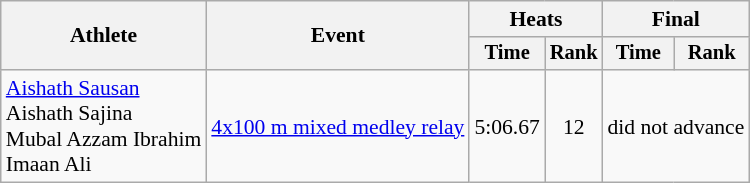<table class=wikitable style=font-size:90%;text-align:center>
<tr>
<th rowspan="2">Athlete</th>
<th rowspan="2">Event</th>
<th colspan="2">Heats</th>
<th colspan="2">Final</th>
</tr>
<tr style="font-size:95%">
<th>Time</th>
<th>Rank</th>
<th>Time</th>
<th>Rank</th>
</tr>
<tr>
<td align=left><a href='#'>Aishath Sausan</a><br>Aishath Sajina<br>Mubal Azzam Ibrahim<br>Imaan Ali</td>
<td align=left><a href='#'>4x100 m mixed medley relay</a></td>
<td>5:06.67</td>
<td>12</td>
<td colspan=2>did not advance</td>
</tr>
</table>
